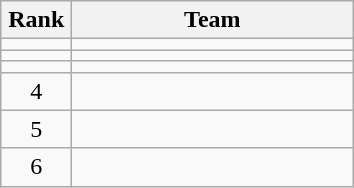<table class="wikitable" style="text-align:center;">
<tr>
<th width=40>Rank</th>
<th width=180>Team</th>
</tr>
<tr>
<td></td>
<td style="text-align:left;"></td>
</tr>
<tr>
<td></td>
<td style="text-align:left;"></td>
</tr>
<tr>
<td></td>
<td style="text-align:left;"></td>
</tr>
<tr>
<td>4</td>
<td style="text-align:left;"></td>
</tr>
<tr>
<td>5</td>
<td style="text-align:left;"></td>
</tr>
<tr>
<td>6</td>
<td style="text-align:left;"></td>
</tr>
</table>
